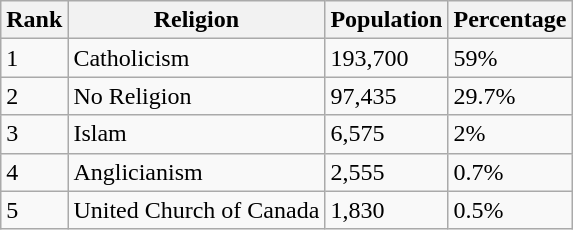<table class="wikitable">
<tr>
<th>Rank</th>
<th>Religion</th>
<th>Population</th>
<th>Percentage</th>
</tr>
<tr>
<td>1</td>
<td>Catholicism</td>
<td>193,700</td>
<td>59%</td>
</tr>
<tr>
<td>2</td>
<td>No Religion</td>
<td>97,435</td>
<td>29.7%</td>
</tr>
<tr>
<td>3</td>
<td>Islam</td>
<td>6,575</td>
<td>2%</td>
</tr>
<tr>
<td>4</td>
<td>Anglicianism</td>
<td>2,555</td>
<td>0.7%</td>
</tr>
<tr>
<td>5</td>
<td>United Church of Canada</td>
<td>1,830</td>
<td>0.5%</td>
</tr>
</table>
